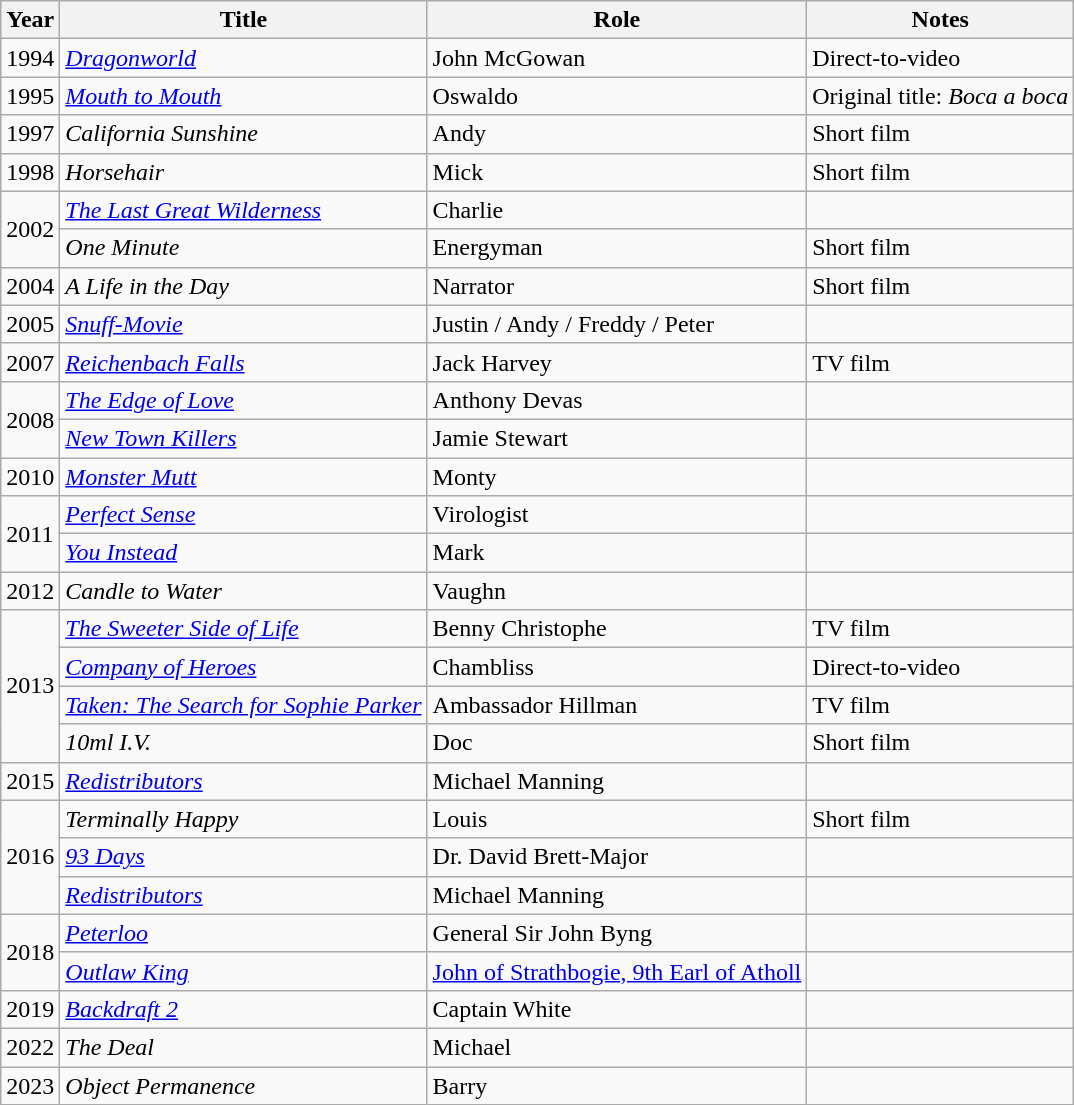<table class="wikitable sortable">
<tr>
<th>Year</th>
<th>Title</th>
<th>Role</th>
<th class="unsortable">Notes</th>
</tr>
<tr>
<td>1994</td>
<td><em><a href='#'>Dragonworld</a></em></td>
<td>John McGowan</td>
<td>Direct-to-video</td>
</tr>
<tr>
<td>1995</td>
<td><em><a href='#'>Mouth to Mouth</a></em></td>
<td>Oswaldo</td>
<td>Original title: <em>Boca a boca</em></td>
</tr>
<tr>
<td>1997</td>
<td><em>California Sunshine</em></td>
<td>Andy</td>
<td>Short film</td>
</tr>
<tr>
<td>1998</td>
<td><em>Horsehair</em></td>
<td>Mick</td>
<td>Short film</td>
</tr>
<tr>
<td rowspan="2">2002</td>
<td><em><a href='#'>The Last Great Wilderness</a></em></td>
<td>Charlie</td>
<td></td>
</tr>
<tr>
<td><em>One Minute</em></td>
<td>Energyman</td>
<td>Short film</td>
</tr>
<tr>
<td>2004</td>
<td><em>A Life in the Day</em></td>
<td>Narrator</td>
<td>Short film</td>
</tr>
<tr>
<td>2005</td>
<td><em><a href='#'>Snuff-Movie</a></em></td>
<td>Justin / Andy / Freddy / Peter</td>
<td></td>
</tr>
<tr>
<td>2007</td>
<td><em><a href='#'>Reichenbach Falls</a></em></td>
<td>Jack Harvey</td>
<td>TV film</td>
</tr>
<tr>
<td rowspan="2">2008</td>
<td><em><a href='#'>The Edge of Love</a></em></td>
<td>Anthony Devas</td>
<td></td>
</tr>
<tr>
<td><em><a href='#'>New Town Killers</a></em></td>
<td>Jamie Stewart</td>
<td></td>
</tr>
<tr>
<td>2010</td>
<td><em><a href='#'>Monster Mutt</a></em></td>
<td>Monty</td>
<td></td>
</tr>
<tr>
<td rowspan="2">2011</td>
<td><em><a href='#'>Perfect Sense</a></em></td>
<td>Virologist</td>
<td></td>
</tr>
<tr>
<td><em><a href='#'>You Instead</a></em></td>
<td>Mark</td>
<td></td>
</tr>
<tr>
<td>2012</td>
<td><em>Candle to Water</em></td>
<td>Vaughn</td>
<td></td>
</tr>
<tr>
<td rowspan="4">2013</td>
<td><em><a href='#'>The Sweeter Side of Life</a></em></td>
<td>Benny Christophe</td>
<td>TV film</td>
</tr>
<tr>
<td><em><a href='#'>Company of Heroes</a></em></td>
<td>Chambliss</td>
<td>Direct-to-video</td>
</tr>
<tr>
<td><em><a href='#'>Taken: The Search for Sophie Parker</a></em></td>
<td>Ambassador Hillman</td>
<td>TV film</td>
</tr>
<tr>
<td><em>10ml I.V.</em></td>
<td>Doc</td>
<td>Short film</td>
</tr>
<tr>
<td>2015</td>
<td><em><a href='#'>Redistributors</a></em></td>
<td>Michael Manning</td>
<td></td>
</tr>
<tr>
<td rowspan="3">2016</td>
<td><em>Terminally Happy</em></td>
<td>Louis</td>
<td>Short film</td>
</tr>
<tr>
<td><em><a href='#'>93 Days</a></em></td>
<td>Dr. David Brett-Major</td>
<td></td>
</tr>
<tr>
<td><em><a href='#'>Redistributors</a></em></td>
<td>Michael Manning</td>
<td></td>
</tr>
<tr>
<td rowspan="2">2018</td>
<td><em><a href='#'>Peterloo</a></em></td>
<td>General Sir John Byng</td>
<td></td>
</tr>
<tr>
<td><em><a href='#'>Outlaw King</a></em></td>
<td><a href='#'>John of Strathbogie, 9th Earl of Atholl</a></td>
<td></td>
</tr>
<tr>
<td>2019</td>
<td><em><a href='#'>Backdraft 2</a></em></td>
<td>Captain White</td>
<td></td>
</tr>
<tr>
<td>2022</td>
<td><em>The Deal</em></td>
<td>Michael</td>
<td></td>
</tr>
<tr>
<td>2023</td>
<td><em>Object Permanence</em></td>
<td>Barry</td>
<td></td>
</tr>
</table>
